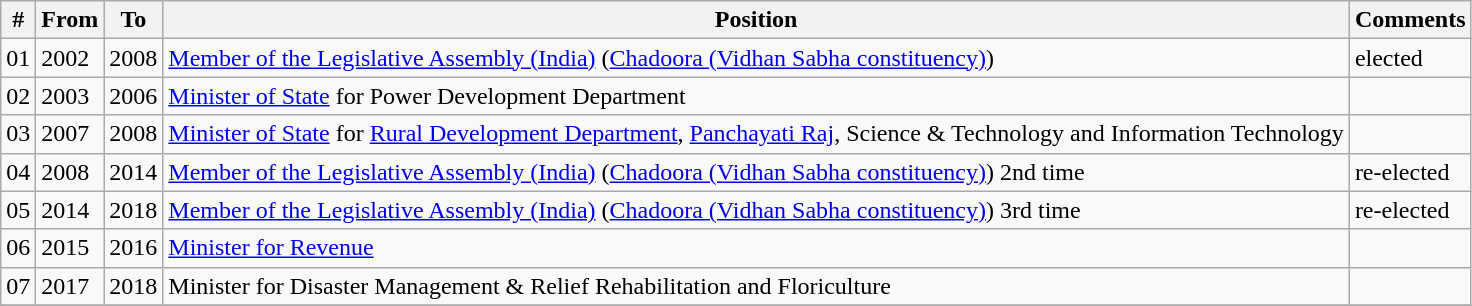<table class="wikitable sortable">
<tr>
<th>#</th>
<th>From</th>
<th>To</th>
<th>Position</th>
<th>Comments</th>
</tr>
<tr>
<td>01</td>
<td>2002</td>
<td>2008</td>
<td><a href='#'>Member of the Legislative Assembly (India)</a> (<a href='#'>Chadoora (Vidhan Sabha constituency)</a>)</td>
<td>elected</td>
</tr>
<tr>
<td>02</td>
<td>2003</td>
<td>2006</td>
<td><a href='#'>Minister of State</a> for Power Development Department</td>
<td></td>
</tr>
<tr>
<td>03</td>
<td>2007</td>
<td>2008</td>
<td><a href='#'>Minister of State</a> for <a href='#'>Rural Development Department</a>, <a href='#'>Panchayati Raj</a>, Science & Technology and Information Technology</td>
<td></td>
</tr>
<tr>
<td>04</td>
<td>2008</td>
<td>2014</td>
<td><a href='#'>Member of the Legislative Assembly (India)</a> (<a href='#'>Chadoora (Vidhan Sabha constituency)</a>) 2nd time</td>
<td>re-elected</td>
</tr>
<tr>
<td>05</td>
<td>2014</td>
<td>2018</td>
<td><a href='#'>Member of the Legislative Assembly (India)</a> (<a href='#'>Chadoora (Vidhan Sabha constituency)</a>) 3rd time</td>
<td>re-elected</td>
</tr>
<tr>
<td>06</td>
<td>2015</td>
<td>2016</td>
<td><a href='#'>Minister for Revenue</a></td>
<td></td>
</tr>
<tr>
<td>07</td>
<td>2017</td>
<td>2018</td>
<td>Minister for Disaster Management & Relief Rehabilitation and Floriculture</td>
<td></td>
</tr>
<tr>
</tr>
</table>
